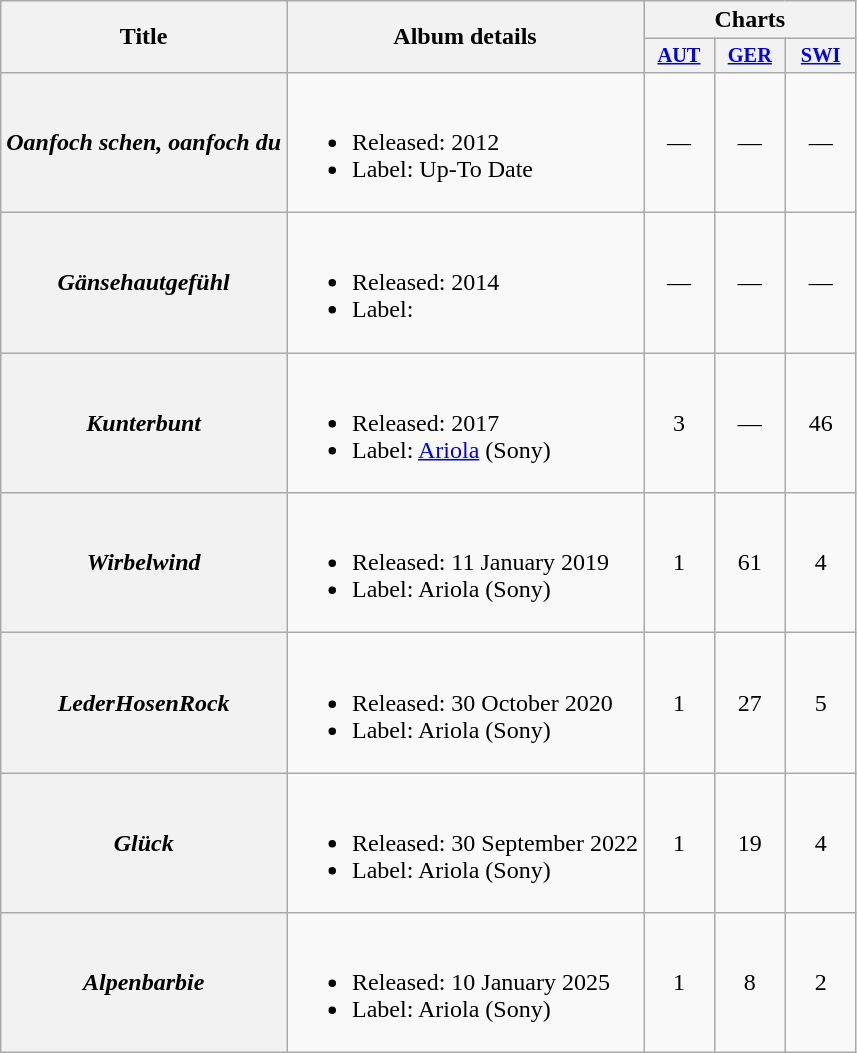<table class="wikitable plainrowheaders">
<tr>
<th scope="col" rowspan="2">Title</th>
<th scope="col" rowspan="2">Album details</th>
<th scope="col" colspan="3">Charts</th>
</tr>
<tr>
<th scope="col" style="width:3em;font-size:85%;"><a href='#'>AUT</a><br></th>
<th scope="col" style="width:3em;font-size:85%;"><a href='#'>GER</a><br></th>
<th scope="col" style="width:3em;font-size:85%;"><a href='#'>SWI</a><br></th>
</tr>
<tr>
<th scope="row"><em>Oanfoch schen, oanfoch du</em></th>
<td><br><ul><li>Released: 2012</li><li>Label: Up-To Date</li></ul></td>
<td align="center">—</td>
<td align="center">—</td>
<td align="center">—</td>
</tr>
<tr>
<th scope="row"><em>Gänsehautgefühl</em></th>
<td><br><ul><li>Released: 2014</li><li>Label: </li></ul></td>
<td align="center">—</td>
<td align="center">—</td>
<td align="center">—</td>
</tr>
<tr>
<th scope="row"><em>Kunterbunt</em></th>
<td><br><ul><li>Released: 2017</li><li>Label: <a href='#'>Ariola</a> (Sony)</li></ul></td>
<td align="center">3</td>
<td align="center">—</td>
<td align="center">46</td>
</tr>
<tr>
<th scope="row"><em>Wirbelwind</em></th>
<td><br><ul><li>Released: 11 January 2019</li><li>Label: Ariola (Sony)</li></ul></td>
<td align="center">1</td>
<td align="center">61</td>
<td align="center">4</td>
</tr>
<tr>
<th scope="row"><em>LederHosenRock</em></th>
<td><br><ul><li>Released: 30 October 2020</li><li>Label: Ariola (Sony)</li></ul></td>
<td align="center">1</td>
<td align="center">27</td>
<td align="center">5</td>
</tr>
<tr>
<th scope="row"><em>Glück</em></th>
<td><br><ul><li>Released: 30 September 2022</li><li>Label: Ariola (Sony)</li></ul></td>
<td align="center">1</td>
<td align="center">19</td>
<td align="center">4</td>
</tr>
<tr>
<th scope="row"><em>Alpenbarbie</em></th>
<td><br><ul><li>Released: 10 January 2025</li><li>Label: Ariola (Sony)</li></ul></td>
<td align="center">1</td>
<td align="center">8</td>
<td align="center">2</td>
</tr>
</table>
